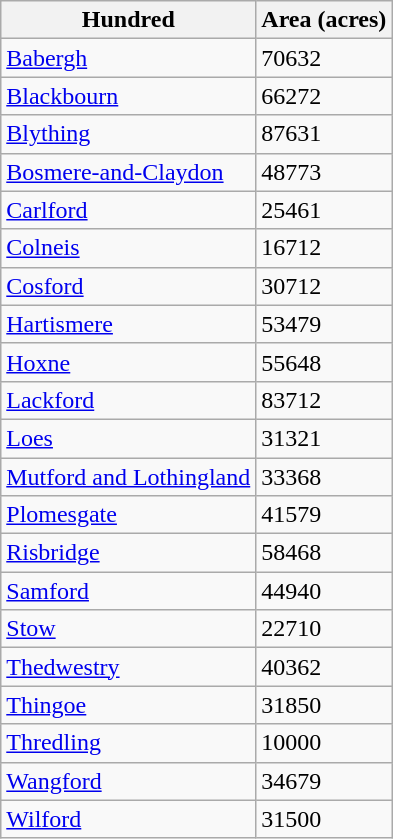<table class="sortable wikitable vatop" style=" margin-right:2em;">
<tr>
<th>Hundred</th>
<th>Area (acres)</th>
</tr>
<tr>
<td><a href='#'>Babergh</a></td>
<td>70632</td>
</tr>
<tr>
<td><a href='#'>Blackbourn</a></td>
<td>66272</td>
</tr>
<tr>
<td><a href='#'>Blything</a></td>
<td>87631</td>
</tr>
<tr>
<td><a href='#'>Bosmere-and-Claydon</a></td>
<td>48773</td>
</tr>
<tr>
<td><a href='#'>Carlford</a></td>
<td>25461</td>
</tr>
<tr>
<td><a href='#'>Colneis</a></td>
<td>16712</td>
</tr>
<tr>
<td><a href='#'>Cosford</a></td>
<td>30712</td>
</tr>
<tr>
<td><a href='#'>Hartismere</a></td>
<td>53479</td>
</tr>
<tr>
<td><a href='#'>Hoxne</a></td>
<td>55648</td>
</tr>
<tr>
<td><a href='#'>Lackford</a></td>
<td>83712</td>
</tr>
<tr>
<td><a href='#'>Loes</a></td>
<td>31321</td>
</tr>
<tr>
<td><a href='#'>Mutford and Lothingland</a></td>
<td>33368</td>
</tr>
<tr>
<td><a href='#'>Plomesgate</a></td>
<td>41579</td>
</tr>
<tr>
<td><a href='#'>Risbridge</a></td>
<td>58468</td>
</tr>
<tr>
<td><a href='#'>Samford</a></td>
<td>44940</td>
</tr>
<tr>
<td><a href='#'>Stow</a></td>
<td>22710</td>
</tr>
<tr>
<td><a href='#'>Thedwestry</a></td>
<td>40362</td>
</tr>
<tr>
<td><a href='#'>Thingoe</a></td>
<td>31850</td>
</tr>
<tr>
<td><a href='#'>Thredling</a></td>
<td>10000</td>
</tr>
<tr>
<td><a href='#'>Wangford</a></td>
<td>34679</td>
</tr>
<tr>
<td><a href='#'>Wilford</a></td>
<td>31500</td>
</tr>
</table>
